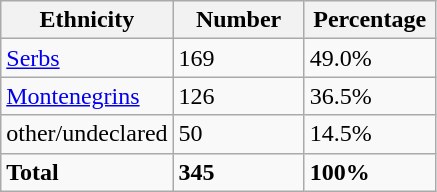<table class="wikitable">
<tr>
<th width="100px">Ethnicity</th>
<th width="80px">Number</th>
<th width="80px">Percentage</th>
</tr>
<tr>
<td><a href='#'>Serbs</a></td>
<td>169</td>
<td>49.0%</td>
</tr>
<tr>
<td><a href='#'>Montenegrins</a></td>
<td>126</td>
<td>36.5%</td>
</tr>
<tr>
<td>other/undeclared</td>
<td>50</td>
<td>14.5%</td>
</tr>
<tr>
<td><strong>Total</strong></td>
<td><strong>345</strong></td>
<td><strong>100%</strong></td>
</tr>
</table>
